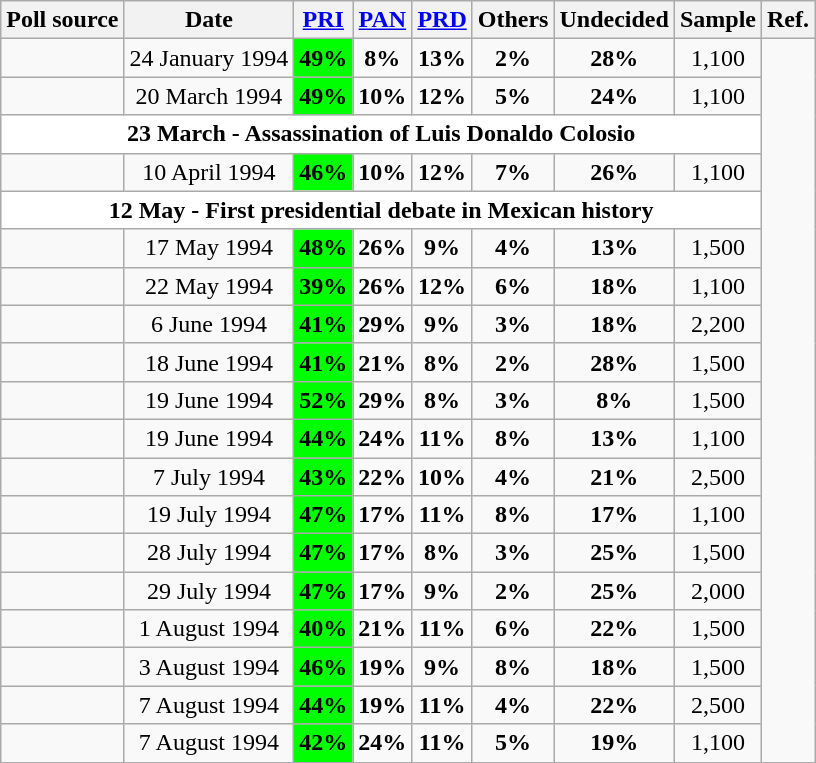<table class="wikitable sortable" style=text-align:center>
<tr>
<th>Poll source</th>
<th>Date</th>
<th><a href='#'>PRI</a></th>
<th><a href='#'>PAN</a></th>
<th><a href='#'>PRD</a></th>
<th>Others</th>
<th>Undecided</th>
<th>Sample</th>
<th>Ref.</th>
</tr>
<tr>
<td></td>
<td>24 January 1994</td>
<td bgcolor="lime"><strong>49%</strong></td>
<td><strong>8%</strong></td>
<td><strong>13%</strong></td>
<td><strong>2%</strong></td>
<td><strong>28%</strong></td>
<td>1,100</td>
<td rowspan=19></td>
</tr>
<tr>
<td></td>
<td>20 March 1994</td>
<td bgcolor="Lime"><strong>49%</strong></td>
<td><strong>10%</strong></td>
<td><strong>12%</strong></td>
<td><strong>5%</strong></td>
<td><strong>24%</strong></td>
<td>1,100</td>
</tr>
<tr>
<td bgcolor="White" colspan=8><strong>23 March - Assassination of Luis Donaldo Colosio</strong></td>
</tr>
<tr>
<td></td>
<td>10 April 1994</td>
<td bgcolor="Lime"><strong>46%</strong></td>
<td><strong>10%</strong></td>
<td><strong>12%</strong></td>
<td><strong>7%</strong></td>
<td><strong>26%</strong></td>
<td>1,100</td>
</tr>
<tr>
<td bgcolor="White" colspan=8><strong>12 May - First presidential debate in Mexican history</strong></td>
</tr>
<tr>
<td></td>
<td>17 May 1994</td>
<td bgcolor="Lime"><strong>48%</strong></td>
<td><strong>26%</strong></td>
<td><strong>9%</strong></td>
<td><strong>4%</strong></td>
<td><strong>13%</strong></td>
<td>1,500</td>
</tr>
<tr>
<td></td>
<td>22 May 1994</td>
<td bgcolor="Lime"><strong>39%</strong></td>
<td><strong>26%</strong></td>
<td><strong>12%</strong></td>
<td><strong>6%</strong></td>
<td><strong>18%</strong></td>
<td>1,100</td>
</tr>
<tr>
<td></td>
<td>6 June 1994</td>
<td bgcolor="Lime"><strong>41%</strong></td>
<td><strong>29%</strong></td>
<td><strong>9%</strong></td>
<td><strong>3%</strong></td>
<td><strong>18%</strong></td>
<td>2,200</td>
</tr>
<tr>
<td></td>
<td>18 June 1994</td>
<td bgcolor="Lime"><strong>41%</strong></td>
<td><strong>21%</strong></td>
<td><strong>8%</strong></td>
<td><strong>2%</strong></td>
<td><strong>28%</strong></td>
<td>1,500</td>
</tr>
<tr>
<td></td>
<td>19 June 1994</td>
<td bgcolor="Lime"><strong>52%</strong></td>
<td><strong>29%</strong></td>
<td><strong>8%</strong></td>
<td><strong>3%</strong></td>
<td><strong>8%</strong></td>
<td>1,500</td>
</tr>
<tr>
<td></td>
<td>19 June 1994</td>
<td bgcolor="Lime"><strong>44%</strong></td>
<td><strong>24%</strong></td>
<td><strong>11%</strong></td>
<td><strong>8%</strong></td>
<td><strong>13%</strong></td>
<td>1,100</td>
</tr>
<tr>
<td></td>
<td>7 July 1994</td>
<td bgcolor="Lime"><strong>43%</strong></td>
<td><strong>22%</strong></td>
<td><strong>10%</strong></td>
<td><strong>4%</strong></td>
<td><strong>21%</strong></td>
<td>2,500</td>
</tr>
<tr>
<td></td>
<td>19 July 1994</td>
<td bgcolor="Lime"><strong>47%</strong></td>
<td><strong>17%</strong></td>
<td><strong>11%</strong></td>
<td><strong>8%</strong></td>
<td><strong>17%</strong></td>
<td>1,100</td>
</tr>
<tr>
<td></td>
<td>28 July 1994</td>
<td bgcolor="Lime"><strong>47%</strong></td>
<td><strong>17%</strong></td>
<td><strong>8%</strong></td>
<td><strong>3%</strong></td>
<td><strong>25%</strong></td>
<td>1,500</td>
</tr>
<tr>
<td></td>
<td>29 July 1994</td>
<td bgcolor="Lime"><strong>47%</strong></td>
<td><strong>17%</strong></td>
<td><strong>9%</strong></td>
<td><strong>2%</strong></td>
<td><strong>25%</strong></td>
<td>2,000</td>
</tr>
<tr>
<td></td>
<td>1 August 1994</td>
<td bgcolor="Lime"><strong>40%</strong></td>
<td><strong>21%</strong></td>
<td><strong>11%</strong></td>
<td><strong>6%</strong></td>
<td><strong>22%</strong></td>
<td>1,500</td>
</tr>
<tr>
<td></td>
<td>3 August 1994</td>
<td bgcolor="Lime"><strong>46%</strong></td>
<td><strong>19%</strong></td>
<td><strong>9%</strong></td>
<td><strong>8%</strong></td>
<td><strong>18%</strong></td>
<td>1,500</td>
</tr>
<tr>
<td></td>
<td>7 August 1994</td>
<td bgcolor="Lime"><strong>44%</strong></td>
<td><strong>19%</strong></td>
<td><strong>11%</strong></td>
<td><strong>4%</strong></td>
<td><strong>22%</strong></td>
<td>2,500</td>
</tr>
<tr>
<td></td>
<td>7 August 1994</td>
<td bgcolor="Lime"><strong>42%</strong></td>
<td><strong>24%</strong></td>
<td><strong>11%</strong></td>
<td><strong>5%</strong></td>
<td><strong>19%</strong></td>
<td>1,100</td>
</tr>
</table>
